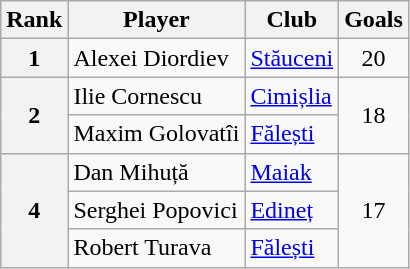<table class="wikitable">
<tr>
<th>Rank</th>
<th>Player</th>
<th>Club</th>
<th>Goals</th>
</tr>
<tr>
<th rowspan=1 align=center>1</th>
<td> Alexei Diordiev</td>
<td><a href='#'>Stăuceni</a></td>
<td align=center>20</td>
</tr>
<tr>
<th rowspan=2 align=center>2</th>
<td> Ilie Cornescu</td>
<td><a href='#'>Cimișlia</a></td>
<td rowspan=2 align=center>18</td>
</tr>
<tr>
<td> Maxim Golovatîi</td>
<td><a href='#'>Fălești</a></td>
</tr>
<tr>
<th rowspan=3 align=center>4</th>
<td> Dan Mihuță</td>
<td><a href='#'>Maiak</a></td>
<td rowspan=3 align=center>17</td>
</tr>
<tr>
<td> Serghei Popovici</td>
<td><a href='#'>Edineț</a></td>
</tr>
<tr>
<td> Robert Turava</td>
<td><a href='#'>Fălești</a></td>
</tr>
</table>
